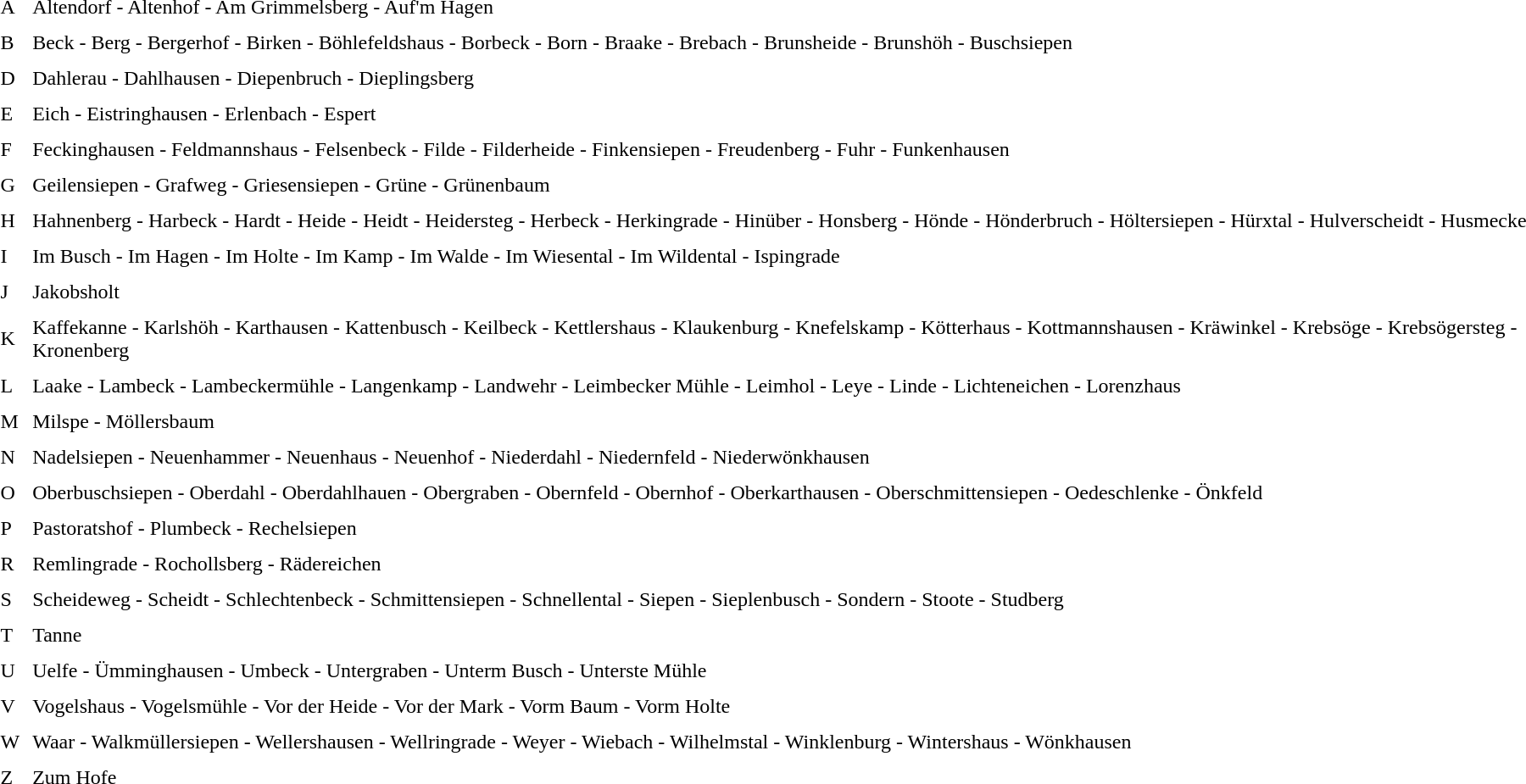<table align="center" border="0" cellspacing="0" cellpadding="5">
<tr>
<td>A</td>
<td>Altendorf - Altenhof - Am Grimmelsberg - Auf'm Hagen</td>
</tr>
<tr>
<td>B</td>
<td>Beck - Berg - Bergerhof - Birken - Böhlefeldshaus - Borbeck - Born - Braake - Brebach - Brunsheide - Brunshöh - Buschsiepen</td>
</tr>
<tr>
<td>D</td>
<td>Dahlerau - Dahlhausen - Diepenbruch - Dieplingsberg</td>
</tr>
<tr>
<td>E</td>
<td>Eich - Eistringhausen - Erlenbach - Espert</td>
</tr>
<tr>
<td>F</td>
<td>Feckinghausen - Feldmannshaus - Felsenbeck - Filde - Filderheide - Finkensiepen - Freudenberg - Fuhr - Funkenhausen</td>
</tr>
<tr>
<td>G</td>
<td>Geilensiepen - Grafweg - Griesensiepen - Grüne - Grünenbaum</td>
</tr>
<tr>
<td>H</td>
<td>Hahnenberg - Harbeck - Hardt - Heide - Heidt - Heidersteg - Herbeck - Herkingrade - Hinüber - Honsberg - Hönde - Hönderbruch - Höltersiepen - Hürxtal - Hulverscheidt - Husmecke</td>
</tr>
<tr>
<td>I</td>
<td>Im Busch - Im Hagen - Im Holte - Im Kamp - Im Walde - Im Wiesental - Im Wildental - Ispingrade</td>
</tr>
<tr>
<td>J</td>
<td>Jakobsholt</td>
</tr>
<tr>
<td>K</td>
<td>Kaffekanne - Karlshöh - Karthausen - Kattenbusch - Keilbeck - Kettlershaus - Klaukenburg - Knefelskamp - Kötterhaus - Kottmannshausen - Kräwinkel - Krebsöge - Krebsögersteg - Kronenberg</td>
</tr>
<tr>
<td>L</td>
<td>Laake - Lambeck - Lambeckermühle - Langenkamp - Landwehr - Leimbecker Mühle - Leimhol - Leye - Linde - Lichteneichen - Lorenzhaus</td>
</tr>
<tr>
<td>M</td>
<td>Milspe - Möllersbaum</td>
</tr>
<tr>
<td>N</td>
<td>Nadelsiepen - Neuenhammer - Neuenhaus - Neuenhof - Niederdahl - Niedernfeld - Niederwönkhausen</td>
</tr>
<tr>
<td>O</td>
<td>Oberbuschsiepen - Oberdahl - Oberdahlhauen - Obergraben - Obernfeld - Obernhof - Oberkarthausen - Oberschmittensiepen - Oedeschlenke - Önkfeld</td>
</tr>
<tr>
<td>P</td>
<td>Pastoratshof - Plumbeck - Rechelsiepen</td>
</tr>
<tr>
<td>R</td>
<td>Remlingrade - Rochollsberg - Rädereichen</td>
</tr>
<tr>
<td>S</td>
<td>Scheideweg - Scheidt - Schlechtenbeck - Schmittensiepen - Schnellental - Siepen - Sieplenbusch - Sondern - Stoote - Studberg</td>
</tr>
<tr>
<td>T</td>
<td>Tanne</td>
</tr>
<tr>
<td>U</td>
<td>Uelfe - Ümminghausen - Umbeck - Untergraben - Unterm Busch - Unterste Mühle</td>
</tr>
<tr>
<td>V</td>
<td>Vogelshaus - Vogelsmühle - Vor der Heide  - Vor der Mark - Vorm Baum - Vorm Holte</td>
</tr>
<tr>
<td>W</td>
<td>Waar - Walkmüllersiepen - Wellershausen - Wellringrade - Weyer - Wiebach - Wilhelmstal - Winklenburg - Wintershaus - Wönkhausen</td>
</tr>
<tr>
<td>Z</td>
<td>Zum Hofe</td>
</tr>
</table>
